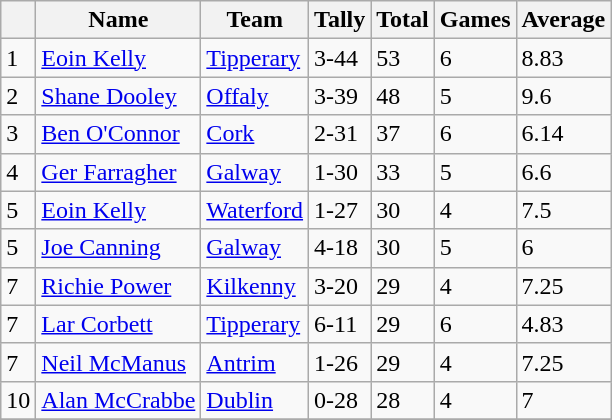<table class="wikitable">
<tr>
<th></th>
<th>Name</th>
<th>Team</th>
<th>Tally</th>
<th>Total</th>
<th>Games</th>
<th>Average</th>
</tr>
<tr>
<td>1</td>
<td><a href='#'>Eoin Kelly</a></td>
<td><a href='#'>Tipperary</a></td>
<td>3-44</td>
<td>53</td>
<td>6</td>
<td>8.83</td>
</tr>
<tr>
<td>2</td>
<td><a href='#'>Shane Dooley</a></td>
<td><a href='#'>Offaly</a></td>
<td>3-39</td>
<td>48</td>
<td>5</td>
<td>9.6</td>
</tr>
<tr>
<td>3</td>
<td><a href='#'>Ben O'Connor</a></td>
<td><a href='#'>Cork</a></td>
<td>2-31</td>
<td>37</td>
<td>6</td>
<td>6.14</td>
</tr>
<tr>
<td>4</td>
<td><a href='#'>Ger Farragher</a></td>
<td><a href='#'>Galway</a></td>
<td>1-30</td>
<td>33</td>
<td>5</td>
<td>6.6</td>
</tr>
<tr>
<td>5</td>
<td><a href='#'>Eoin Kelly</a></td>
<td><a href='#'>Waterford</a></td>
<td>1-27</td>
<td>30</td>
<td>4</td>
<td>7.5</td>
</tr>
<tr>
<td>5</td>
<td><a href='#'>Joe Canning</a></td>
<td><a href='#'>Galway</a></td>
<td>4-18</td>
<td>30</td>
<td>5</td>
<td>6</td>
</tr>
<tr>
<td>7</td>
<td><a href='#'>Richie Power</a></td>
<td><a href='#'>Kilkenny</a></td>
<td>3-20</td>
<td>29</td>
<td>4</td>
<td>7.25</td>
</tr>
<tr>
<td>7</td>
<td><a href='#'>Lar Corbett</a></td>
<td><a href='#'>Tipperary</a></td>
<td>6-11</td>
<td>29</td>
<td>6</td>
<td>4.83</td>
</tr>
<tr>
<td>7</td>
<td><a href='#'>Neil McManus</a></td>
<td><a href='#'>Antrim</a></td>
<td>1-26</td>
<td>29</td>
<td>4</td>
<td>7.25</td>
</tr>
<tr>
<td>10</td>
<td><a href='#'>Alan McCrabbe</a></td>
<td><a href='#'>Dublin</a></td>
<td>0-28</td>
<td>28</td>
<td>4</td>
<td>7</td>
</tr>
<tr>
</tr>
</table>
